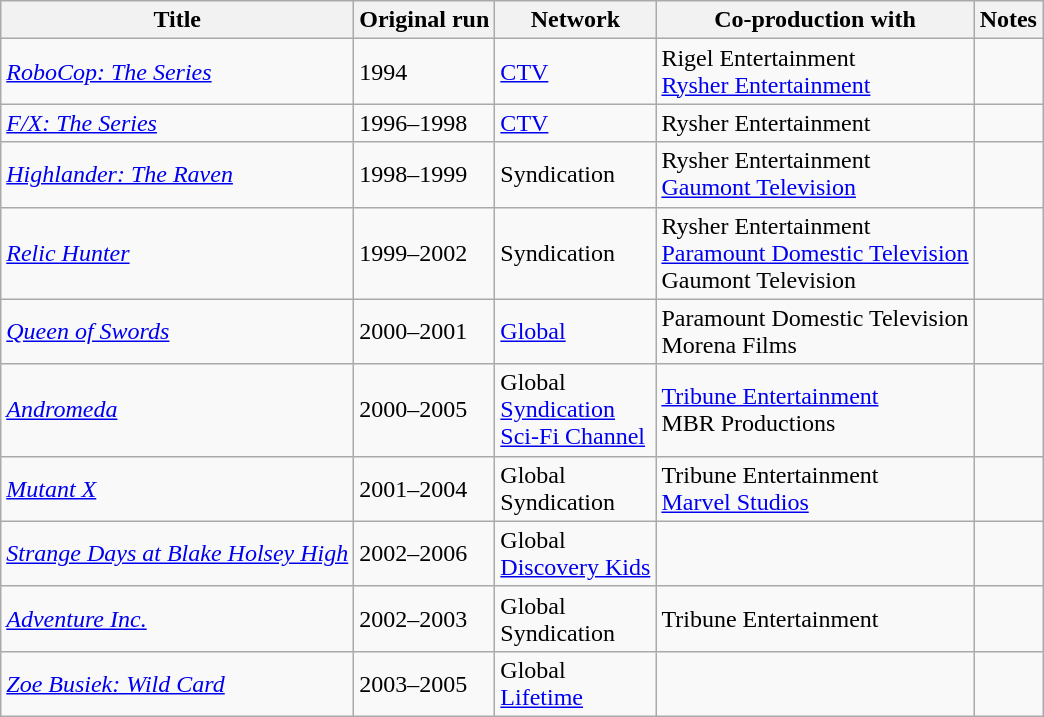<table class="wikitable sortable">
<tr>
<th>Title</th>
<th>Original run</th>
<th>Network</th>
<th>Co-production with</th>
<th>Notes</th>
</tr>
<tr>
<td><em><a href='#'>RoboCop: The Series</a></em></td>
<td>1994</td>
<td><a href='#'>CTV</a></td>
<td>Rigel Entertainment<br><a href='#'>Rysher Entertainment</a></td>
<td></td>
</tr>
<tr>
<td><em><a href='#'>F/X: The Series</a></em></td>
<td>1996–1998</td>
<td><a href='#'>CTV</a></td>
<td>Rysher Entertainment</td>
<td></td>
</tr>
<tr>
<td><em><a href='#'>Highlander: The Raven</a></em></td>
<td>1998–1999</td>
<td>Syndication</td>
<td>Rysher Entertainment<br><a href='#'>Gaumont Television</a></td>
<td></td>
</tr>
<tr>
<td><em><a href='#'>Relic Hunter</a></em></td>
<td>1999–2002</td>
<td>Syndication</td>
<td>Rysher Entertainment<br><a href='#'>Paramount Domestic Television</a><br>Gaumont Television</td>
<td></td>
</tr>
<tr>
<td><em><a href='#'>Queen of Swords</a></em></td>
<td>2000–2001</td>
<td><a href='#'>Global</a></td>
<td>Paramount Domestic Television<br>Morena Films</td>
<td></td>
</tr>
<tr>
<td><em><a href='#'>Andromeda</a></em></td>
<td>2000–2005</td>
<td>Global<br><a href='#'>Syndication</a><br><a href='#'>Sci-Fi Channel</a></td>
<td><a href='#'>Tribune Entertainment</a><br>MBR Productions</td>
</tr>
<tr>
<td><em><a href='#'>Mutant X</a></em></td>
<td>2001–2004</td>
<td>Global<br>Syndication</td>
<td>Tribune Entertainment<br><a href='#'>Marvel Studios</a></td>
<td></td>
</tr>
<tr>
<td><em><a href='#'>Strange Days at Blake Holsey High</a></em></td>
<td>2002–2006</td>
<td>Global<br><a href='#'>Discovery Kids</a></td>
<td></td>
<td></td>
</tr>
<tr>
<td><em><a href='#'>Adventure Inc.</a></em></td>
<td>2002–2003</td>
<td>Global<br>Syndication</td>
<td>Tribune Entertainment</td>
<td></td>
</tr>
<tr>
<td><em><a href='#'>Zoe Busiek: Wild Card</a></em></td>
<td>2003–2005</td>
<td>Global<br><a href='#'>Lifetime</a></td>
<td></td>
<td></td>
</tr>
</table>
